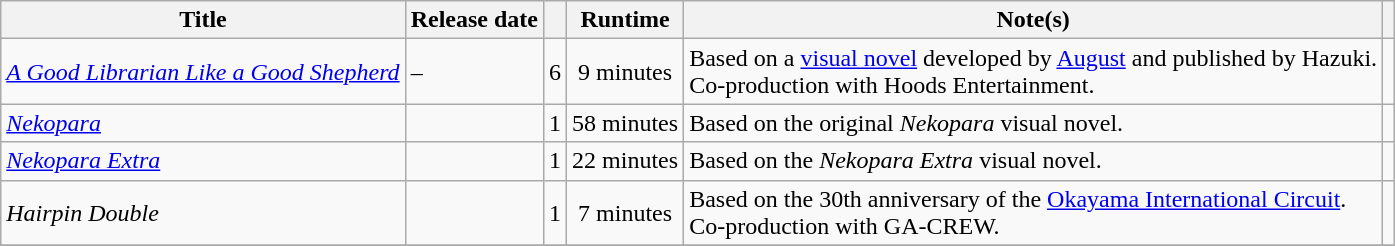<table class="wikitable sortable">
<tr>
<th scope="col">Title</th>
<th scope="col">Release date</th>
<th scope="col"></th>
<th scope="col" class="unsortable">Runtime</th>
<th scope="col" class="unsortable">Note(s)</th>
<th scope="col" class="unsortable"></th>
</tr>
<tr>
<td><em><a href='#'>A Good Librarian Like a Good Shepherd</a></em></td>
<td> – </td>
<td style="text-align:center">6</td>
<td style="text-align:center">9 minutes</td>
<td>Based on a <a href='#'>visual novel</a> developed by <a href='#'>August</a> and published by Hazuki.<br>Co-production with Hoods Entertainment.</td>
<td style="text-align:center"></td>
</tr>
<tr>
<td><em><a href='#'>Nekopara</a></em></td>
<td></td>
<td style="text-align:center">1</td>
<td style="text-align:center">58 minutes</td>
<td>Based on the original <em>Nekopara</em> visual novel.</td>
<td style="text-align:center"></td>
</tr>
<tr>
<td><em><a href='#'>Nekopara Extra</a></em></td>
<td></td>
<td style="text-align:center">1</td>
<td style="text-align:center">22 minutes</td>
<td>Based on the <em>Nekopara Extra</em> visual novel.</td>
<td style="text-align:center"></td>
</tr>
<tr>
<td><em>Hairpin Double</em></td>
<td></td>
<td style="text-align:center">1</td>
<td style="text-align:center">7 minutes</td>
<td>Based on the 30th anniversary of the <a href='#'>Okayama International Circuit</a>.<br>Co-production with GA-CREW.</td>
<td style="text-align:center"></td>
</tr>
<tr>
</tr>
</table>
